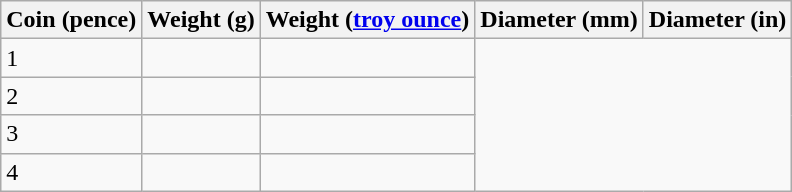<table class="wikitable">
<tr>
<th>Coin (pence)</th>
<th>Weight (g)</th>
<th>Weight (<a href='#'>troy ounce</a>)</th>
<th>Diameter (mm)</th>
<th>Diameter (in)</th>
</tr>
<tr>
<td>1</td>
<td></td>
<td></td>
</tr>
<tr>
<td>2</td>
<td></td>
<td></td>
</tr>
<tr>
<td>3</td>
<td></td>
<td></td>
</tr>
<tr>
<td>4</td>
<td></td>
<td></td>
</tr>
</table>
